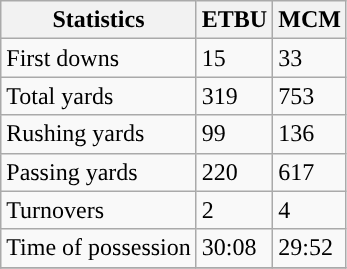<table class="wikitable">
<tr>
<th>Statistics</th>
<th>ETBU</th>
<th>MCM</th>
</tr>
<tr>
<td>First downs</td>
<td>15</td>
<td>33</td>
</tr>
<tr>
<td>Total yards</td>
<td>319</td>
<td>753</td>
</tr>
<tr>
<td>Rushing yards</td>
<td>99</td>
<td>136</td>
</tr>
<tr>
<td>Passing yards</td>
<td>220</td>
<td>617</td>
</tr>
<tr>
<td>Turnovers</td>
<td>2</td>
<td>4</td>
</tr>
<tr>
<td>Time of possession</td>
<td>30:08</td>
<td>29:52</td>
</tr>
<tr>
</tr>
</table>
